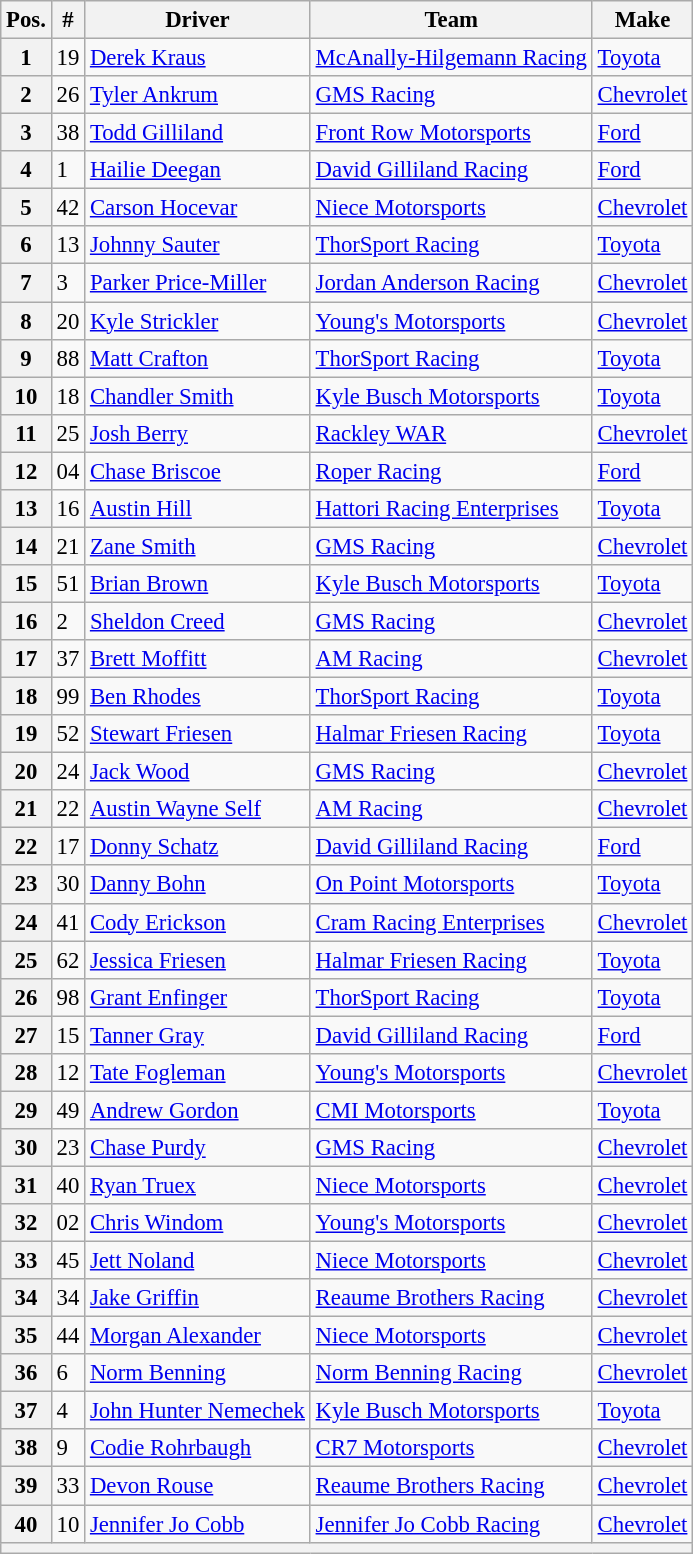<table class="wikitable" style="font-size:95%">
<tr>
<th>Pos.</th>
<th>#</th>
<th>Driver</th>
<th>Team</th>
<th>Make</th>
</tr>
<tr>
<th>1</th>
<td>19</td>
<td><a href='#'>Derek Kraus</a></td>
<td><a href='#'>McAnally-Hilgemann Racing</a></td>
<td><a href='#'>Toyota</a></td>
</tr>
<tr>
<th>2</th>
<td>26</td>
<td><a href='#'>Tyler Ankrum</a></td>
<td><a href='#'>GMS Racing</a></td>
<td><a href='#'>Chevrolet</a></td>
</tr>
<tr>
<th>3</th>
<td>38</td>
<td><a href='#'>Todd Gilliland</a></td>
<td><a href='#'>Front Row Motorsports</a></td>
<td><a href='#'>Ford</a></td>
</tr>
<tr>
<th>4</th>
<td>1</td>
<td><a href='#'>Hailie Deegan</a></td>
<td><a href='#'>David Gilliland Racing</a></td>
<td><a href='#'>Ford</a></td>
</tr>
<tr>
<th>5</th>
<td>42</td>
<td><a href='#'>Carson Hocevar</a></td>
<td><a href='#'>Niece Motorsports</a></td>
<td><a href='#'>Chevrolet</a></td>
</tr>
<tr>
<th>6</th>
<td>13</td>
<td><a href='#'>Johnny Sauter</a></td>
<td><a href='#'>ThorSport Racing</a></td>
<td><a href='#'>Toyota</a></td>
</tr>
<tr>
<th>7</th>
<td>3</td>
<td><a href='#'>Parker Price-Miller</a></td>
<td><a href='#'>Jordan Anderson Racing</a></td>
<td><a href='#'>Chevrolet</a></td>
</tr>
<tr>
<th>8</th>
<td>20</td>
<td><a href='#'>Kyle Strickler</a></td>
<td><a href='#'>Young's Motorsports</a></td>
<td><a href='#'>Chevrolet</a></td>
</tr>
<tr>
<th>9</th>
<td>88</td>
<td><a href='#'>Matt Crafton</a></td>
<td><a href='#'>ThorSport Racing</a></td>
<td><a href='#'>Toyota</a></td>
</tr>
<tr>
<th>10</th>
<td>18</td>
<td><a href='#'>Chandler Smith</a></td>
<td><a href='#'>Kyle Busch Motorsports</a></td>
<td><a href='#'>Toyota</a></td>
</tr>
<tr>
<th>11</th>
<td>25</td>
<td><a href='#'>Josh Berry</a></td>
<td><a href='#'>Rackley WAR</a></td>
<td><a href='#'>Chevrolet</a></td>
</tr>
<tr>
<th>12</th>
<td>04</td>
<td><a href='#'>Chase Briscoe</a></td>
<td><a href='#'>Roper Racing</a></td>
<td><a href='#'>Ford</a></td>
</tr>
<tr>
<th>13</th>
<td>16</td>
<td><a href='#'>Austin Hill</a></td>
<td><a href='#'>Hattori Racing Enterprises</a></td>
<td><a href='#'>Toyota</a></td>
</tr>
<tr>
<th>14</th>
<td>21</td>
<td><a href='#'>Zane Smith</a></td>
<td><a href='#'>GMS Racing</a></td>
<td><a href='#'>Chevrolet</a></td>
</tr>
<tr>
<th>15</th>
<td>51</td>
<td><a href='#'>Brian Brown</a></td>
<td><a href='#'>Kyle Busch Motorsports</a></td>
<td><a href='#'>Toyota</a></td>
</tr>
<tr>
<th>16</th>
<td>2</td>
<td><a href='#'>Sheldon Creed</a></td>
<td><a href='#'>GMS Racing</a></td>
<td><a href='#'>Chevrolet</a></td>
</tr>
<tr>
<th>17</th>
<td>37</td>
<td><a href='#'>Brett Moffitt</a></td>
<td><a href='#'>AM Racing</a></td>
<td><a href='#'>Chevrolet</a></td>
</tr>
<tr>
<th>18</th>
<td>99</td>
<td><a href='#'>Ben Rhodes</a></td>
<td><a href='#'>ThorSport Racing</a></td>
<td><a href='#'>Toyota</a></td>
</tr>
<tr>
<th>19</th>
<td>52</td>
<td><a href='#'>Stewart Friesen</a></td>
<td><a href='#'>Halmar Friesen Racing</a></td>
<td><a href='#'>Toyota</a></td>
</tr>
<tr>
<th>20</th>
<td>24</td>
<td><a href='#'>Jack Wood</a></td>
<td><a href='#'>GMS Racing</a></td>
<td><a href='#'>Chevrolet</a></td>
</tr>
<tr>
<th>21</th>
<td>22</td>
<td><a href='#'>Austin Wayne Self</a></td>
<td><a href='#'>AM Racing</a></td>
<td><a href='#'>Chevrolet</a></td>
</tr>
<tr>
<th>22</th>
<td>17</td>
<td><a href='#'>Donny Schatz</a></td>
<td><a href='#'>David Gilliland Racing</a></td>
<td><a href='#'>Ford</a></td>
</tr>
<tr>
<th>23</th>
<td>30</td>
<td><a href='#'>Danny Bohn</a></td>
<td><a href='#'>On Point Motorsports</a></td>
<td><a href='#'>Toyota</a></td>
</tr>
<tr>
<th>24</th>
<td>41</td>
<td><a href='#'>Cody Erickson</a></td>
<td><a href='#'>Cram Racing Enterprises</a></td>
<td><a href='#'>Chevrolet</a></td>
</tr>
<tr>
<th>25</th>
<td>62</td>
<td><a href='#'>Jessica Friesen</a></td>
<td><a href='#'>Halmar Friesen Racing</a></td>
<td><a href='#'>Toyota</a></td>
</tr>
<tr>
<th>26</th>
<td>98</td>
<td><a href='#'>Grant Enfinger</a></td>
<td><a href='#'>ThorSport Racing</a></td>
<td><a href='#'>Toyota</a></td>
</tr>
<tr>
<th>27</th>
<td>15</td>
<td><a href='#'>Tanner Gray</a></td>
<td><a href='#'>David Gilliland Racing</a></td>
<td><a href='#'>Ford</a></td>
</tr>
<tr>
<th>28</th>
<td>12</td>
<td><a href='#'>Tate Fogleman</a></td>
<td><a href='#'>Young's Motorsports</a></td>
<td><a href='#'>Chevrolet</a></td>
</tr>
<tr>
<th>29</th>
<td>49</td>
<td><a href='#'>Andrew Gordon</a></td>
<td><a href='#'>CMI Motorsports</a></td>
<td><a href='#'>Toyota</a></td>
</tr>
<tr>
<th>30</th>
<td>23</td>
<td><a href='#'>Chase Purdy</a></td>
<td><a href='#'>GMS Racing</a></td>
<td><a href='#'>Chevrolet</a></td>
</tr>
<tr>
<th>31</th>
<td>40</td>
<td><a href='#'>Ryan Truex</a></td>
<td><a href='#'>Niece Motorsports</a></td>
<td><a href='#'>Chevrolet</a></td>
</tr>
<tr>
<th>32</th>
<td>02</td>
<td><a href='#'>Chris Windom</a></td>
<td><a href='#'>Young's Motorsports</a></td>
<td><a href='#'>Chevrolet</a></td>
</tr>
<tr>
<th>33</th>
<td>45</td>
<td><a href='#'>Jett Noland</a></td>
<td><a href='#'>Niece Motorsports</a></td>
<td><a href='#'>Chevrolet</a></td>
</tr>
<tr>
<th>34</th>
<td>34</td>
<td><a href='#'>Jake Griffin</a></td>
<td><a href='#'>Reaume Brothers Racing</a></td>
<td><a href='#'>Chevrolet</a></td>
</tr>
<tr>
<th>35</th>
<td>44</td>
<td><a href='#'>Morgan Alexander</a></td>
<td><a href='#'>Niece Motorsports</a></td>
<td><a href='#'>Chevrolet</a></td>
</tr>
<tr>
<th>36</th>
<td>6</td>
<td><a href='#'>Norm Benning</a></td>
<td><a href='#'>Norm Benning Racing</a></td>
<td><a href='#'>Chevrolet</a></td>
</tr>
<tr>
<th>37</th>
<td>4</td>
<td><a href='#'>John Hunter Nemechek</a></td>
<td><a href='#'>Kyle Busch Motorsports</a></td>
<td><a href='#'>Toyota</a></td>
</tr>
<tr>
<th>38</th>
<td>9</td>
<td><a href='#'>Codie Rohrbaugh</a></td>
<td><a href='#'>CR7 Motorsports</a></td>
<td><a href='#'>Chevrolet</a></td>
</tr>
<tr>
<th>39</th>
<td>33</td>
<td><a href='#'>Devon Rouse</a></td>
<td><a href='#'>Reaume Brothers Racing</a></td>
<td><a href='#'>Chevrolet</a></td>
</tr>
<tr>
<th>40</th>
<td>10</td>
<td><a href='#'>Jennifer Jo Cobb</a></td>
<td><a href='#'>Jennifer Jo Cobb Racing</a></td>
<td><a href='#'>Chevrolet</a></td>
</tr>
<tr>
<th colspan="5"></th>
</tr>
</table>
